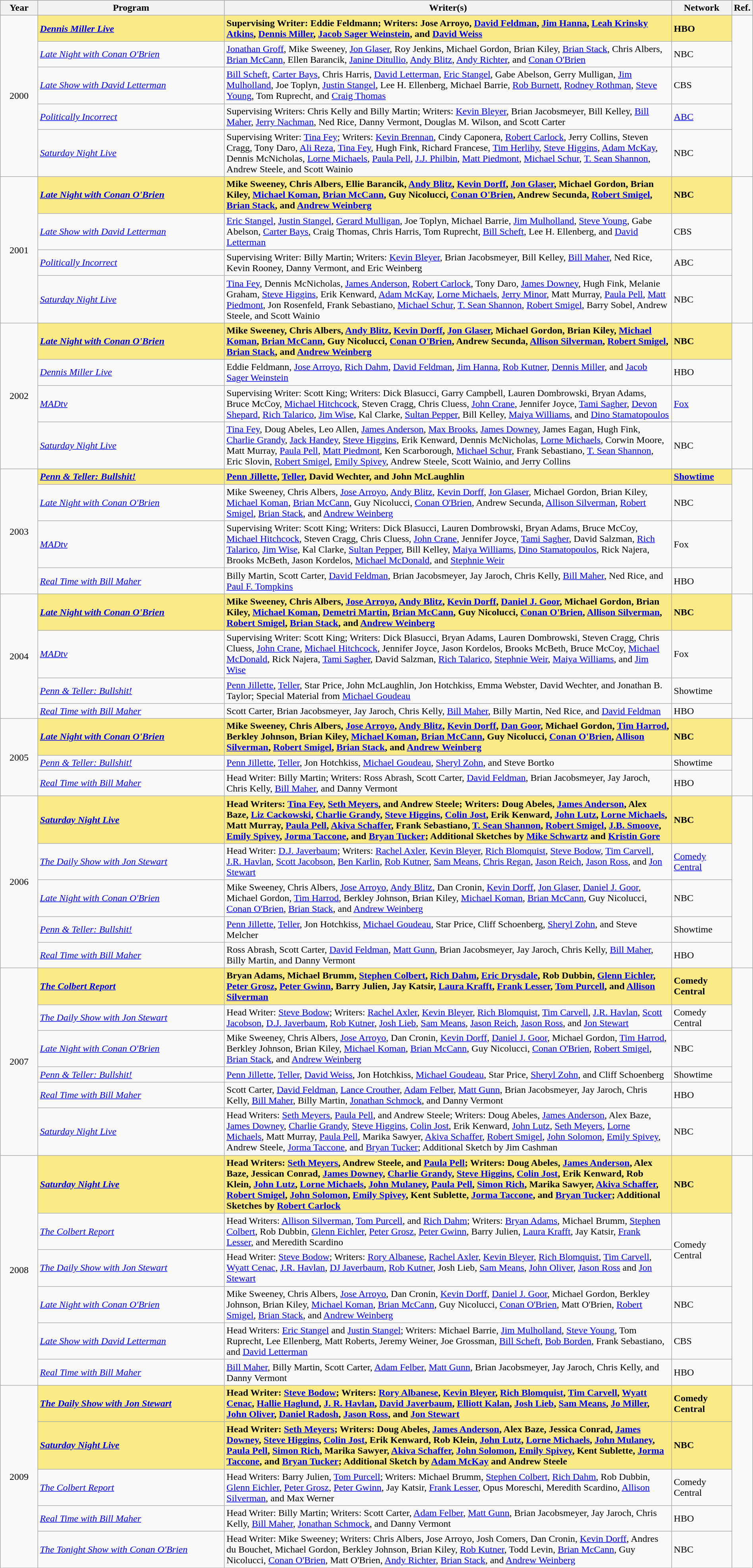<table class="wikitable" style="width:100%">
<tr bgcolor="#CCCCCC" align="center">
<th width="5%">Year</th>
<th width="25%">Program</th>
<th width="60%">Writer(s)</th>
<th width="8%">Network</th>
<th width="5%">Ref.</th>
</tr>
<tr>
<td rowspan="5" style="text-align:center;">2000<br></td>
<td style="background:#FAEB86;"><strong><em><a href='#'>Dennis Miller Live</a></em></strong></td>
<td style="background:#FAEB86;"><strong>Supervising Writer: Eddie Feldmann; Writers: Jose Arroyo, <a href='#'>David Feldman</a>, <a href='#'>Jim Hanna</a>, <a href='#'>Leah Krinsky Atkins</a>, <a href='#'>Dennis Miller</a>, <a href='#'>Jacob Sager Weinstein</a>, and <a href='#'>David Weiss</a></strong></td>
<td style="background:#FAEB86;"><strong>HBO</strong></td>
<td rowspan=5 style="text-align:center;"><br></td>
</tr>
<tr>
<td><em><a href='#'>Late Night with Conan O'Brien</a></em></td>
<td><a href='#'>Jonathan Groff</a>, Mike Sweeney, <a href='#'>Jon Glaser</a>, Roy Jenkins, Michael Gordon, Brian Kiley, <a href='#'>Brian Stack</a>, Chris Albers, <a href='#'>Brian McCann</a>, Ellen Barancik, <a href='#'>Janine Ditullio</a>, <a href='#'>Andy Blitz</a>, <a href='#'>Andy Richter</a>, and <a href='#'>Conan O'Brien</a></td>
<td>NBC</td>
</tr>
<tr>
<td><em><a href='#'>Late Show with David Letterman</a></em></td>
<td><a href='#'>Bill Scheft</a>, <a href='#'>Carter Bays</a>, Chris Harris, <a href='#'>David Letterman</a>, <a href='#'>Eric Stangel</a>, Gabe Abelson, Gerry Mulligan, <a href='#'>Jim Mulholland</a>, Joe Toplyn, <a href='#'>Justin Stangel</a>, Lee H. Ellenberg, Michael Barrie, <a href='#'>Rob Burnett</a>, <a href='#'>Rodney Rothman</a>, <a href='#'>Steve Young</a>, Tom Ruprecht, and <a href='#'>Craig Thomas</a></td>
<td>CBS</td>
</tr>
<tr>
<td><em><a href='#'>Politically Incorrect</a></em></td>
<td>Supervising Writers: Chris Kelly and Billy Martin; Writers: <a href='#'>Kevin Bleyer</a>, Brian Jacobsmeyer, Bill Kelley, <a href='#'>Bill Maher</a>, <a href='#'>Jerry Nachman</a>, Ned Rice, Danny Vermont, Douglas M. Wilson, and Scott Carter</td>
<td><a href='#'>ABC</a></td>
</tr>
<tr>
<td><em><a href='#'>Saturday Night Live</a></em></td>
<td>Supervising Writer: <a href='#'>Tina Fey</a>; Writers: <a href='#'>Kevin Brennan</a>, Cindy Caponera, <a href='#'>Robert Carlock</a>, Jerry Collins, Steven Cragg, Tony Daro, <a href='#'>Ali Reza</a>, <a href='#'>Tina Fey</a>, Hugh Fink, Richard Francese, <a href='#'>Tim Herlihy</a>, <a href='#'>Steve Higgins</a>, <a href='#'>Adam McKay</a>, Dennis McNicholas, <a href='#'>Lorne Michaels</a>, <a href='#'>Paula Pell</a>, <a href='#'>J.J. Philbin</a>, <a href='#'>Matt Piedmont</a>, <a href='#'>Michael Schur</a>, <a href='#'>T. Sean Shannon</a>, Andrew Steele, and Scott Wainio</td>
<td>NBC</td>
</tr>
<tr>
<td rowspan="4" style="text-align:center;">2001<br></td>
<td style="background:#FAEB86;"><strong><em><a href='#'>Late Night with Conan O'Brien</a></em></strong></td>
<td style="background:#FAEB86;"><strong>Mike Sweeney, Chris Albers, Ellie Barancik, <a href='#'>Andy Blitz</a>, <a href='#'>Kevin Dorff</a>, <a href='#'>Jon Glaser</a>, Michael Gordon, Brian Kiley, <a href='#'>Michael Koman</a>, <a href='#'>Brian McCann</a>, Guy Nicolucci, <a href='#'>Conan O'Brien</a>, Andrew Secunda, <a href='#'>Robert Smigel</a>, <a href='#'>Brian Stack</a>, and <a href='#'>Andrew Weinberg</a></strong></td>
<td style="background:#FAEB86;"><strong>NBC</strong></td>
<td rowspan=4 style="text-align:center;"><br></td>
</tr>
<tr>
<td><em><a href='#'>Late Show with David Letterman</a></em></td>
<td><a href='#'>Eric Stangel</a>, <a href='#'>Justin Stangel</a>, <a href='#'>Gerard Mulligan</a>, Joe Toplyn, Michael Barrie, <a href='#'>Jim Mulholland</a>, <a href='#'>Steve Young</a>, Gabe Abelson, <a href='#'>Carter Bays</a>, Craig Thomas, Chris Harris, Tom Ruprecht, <a href='#'>Bill Scheft</a>, Lee H. Ellenberg, and <a href='#'>David Letterman</a></td>
<td>CBS</td>
</tr>
<tr>
<td><em><a href='#'>Politically Incorrect</a></em></td>
<td>Supervising Writer: Billy Martin; Writers: <a href='#'>Kevin Bleyer</a>, Brian Jacobsmeyer, Bill Kelley, <a href='#'>Bill Maher</a>, Ned Rice, Kevin Rooney, Danny Vermont, and Eric Weinberg</td>
<td>ABC</td>
</tr>
<tr>
<td><em><a href='#'>Saturday Night Live</a></em></td>
<td><a href='#'>Tina Fey</a>, Dennis McNicholas, <a href='#'>James Anderson</a>, <a href='#'>Robert Carlock</a>, Tony Daro, <a href='#'>James Downey</a>, Hugh Fink, Melanie Graham, <a href='#'>Steve Higgins</a>, Erik Kenward, <a href='#'>Adam McKay</a>, <a href='#'>Lorne Michaels</a>, <a href='#'>Jerry Minor</a>, Matt Murray, <a href='#'>Paula Pell</a>, <a href='#'>Matt Piedmont</a>, Jon Rosenfeld, Frank Sebastiano, <a href='#'>Michael Schur</a>, <a href='#'>T. Sean Shannon</a>, <a href='#'>Robert Smigel</a>, Barry Sobel, Andrew Steele, and Scott Wainio</td>
<td>NBC</td>
</tr>
<tr>
<td rowspan="4" style="text-align:center;">2002<br></td>
<td style="background:#FAEB86;"><strong><em><a href='#'>Late Night with Conan O'Brien</a></em></strong></td>
<td style="background:#FAEB86;"><strong>Mike Sweeney, Chris Albers, <a href='#'>Andy Blitz</a>, <a href='#'>Kevin Dorff</a>, <a href='#'>Jon Glaser</a>, Michael Gordon, Brian Kiley, <a href='#'>Michael Koman</a>, <a href='#'>Brian McCann</a>, Guy Nicolucci, <a href='#'>Conan O'Brien</a>, Andrew Secunda, <a href='#'>Allison Silverman</a>, <a href='#'>Robert Smigel</a>, <a href='#'>Brian Stack</a>, and <a href='#'>Andrew Weinberg</a></strong></td>
<td style="background:#FAEB86;"><strong>NBC</strong></td>
<td rowspan=4 style="text-align:center;"><br></td>
</tr>
<tr>
<td><em><a href='#'>Dennis Miller Live</a></em></td>
<td>Eddie Feldmann, <a href='#'>Jose Arroyo</a>, <a href='#'>Rich Dahm</a>, <a href='#'>David Feldman</a>, <a href='#'>Jim Hanna</a>, <a href='#'>Rob Kutner</a>, <a href='#'>Dennis Miller</a>, and <a href='#'>Jacob Sager Weinstein</a></td>
<td>HBO</td>
</tr>
<tr>
<td><em><a href='#'>MADtv</a></em></td>
<td>Supervising Writer: Scott King; Writers: Dick Blasucci, Garry Campbell, Lauren Dombrowski, Bryan Adams, Bruce McCoy, <a href='#'>Michael Hitchcock</a>, Steven Cragg, Chris Cluess, <a href='#'>John Crane</a>, Jennifer Joyce, <a href='#'>Tami Sagher</a>, <a href='#'>Devon Shepard</a>, <a href='#'>Rich Talarico</a>, <a href='#'>Jim Wise</a>, Kal Clarke, <a href='#'>Sultan Pepper</a>, Bill Kelley, <a href='#'>Maiya Williams</a>, and <a href='#'>Dino Stamatopoulos</a></td>
<td><a href='#'>Fox</a></td>
</tr>
<tr>
<td><em><a href='#'>Saturday Night Live</a></em></td>
<td><a href='#'>Tina Fey</a>, Doug Abeles, Leo Allen, <a href='#'>James Anderson</a>, <a href='#'>Max Brooks</a>, <a href='#'>James Downey</a>, James Eagan, Hugh Fink, <a href='#'>Charlie Grandy</a>, <a href='#'>Jack Handey</a>, <a href='#'>Steve Higgins</a>, Erik Kenward, Dennis McNicholas, <a href='#'>Lorne Michaels</a>, Corwin Moore, Matt Murray, <a href='#'>Paula Pell</a>, <a href='#'>Matt Piedmont</a>, Ken Scarborough, <a href='#'>Michael Schur</a>, Frank Sebastiano, <a href='#'>T. Sean Shannon</a>, Eric Slovin, <a href='#'>Robert Smigel</a>, <a href='#'>Emily Spivey</a>, Andrew Steele, Scott Wainio, and Jerry Collins</td>
<td>NBC</td>
</tr>
<tr>
<td rowspan="4" style="text-align:center;">2003<br></td>
<td style="background:#FAEB86;"><strong><em><a href='#'>Penn & Teller: Bullshit!</a></em></strong></td>
<td style="background:#FAEB86;"><strong><a href='#'>Penn Jillette</a>, <a href='#'>Teller</a>, David Wechter, and John McLaughlin</strong></td>
<td style="background:#FAEB86;"><strong><a href='#'>Showtime</a></strong></td>
<td rowspan=4 style="text-align:center;"><br></td>
</tr>
<tr>
<td><em><a href='#'>Late Night with Conan O'Brien</a></em></td>
<td>Mike Sweeney, Chris Albers, <a href='#'>Jose Arroyo</a>, <a href='#'>Andy Blitz</a>, <a href='#'>Kevin Dorff</a>, <a href='#'>Jon Glaser</a>, Michael Gordon, Brian Kiley, <a href='#'>Michael Koman</a>, <a href='#'>Brian McCann</a>, Guy Nicolucci, <a href='#'>Conan O'Brien</a>, Andrew Secunda, <a href='#'>Allison Silverman</a>, <a href='#'>Robert Smigel</a>, <a href='#'>Brian Stack</a>, and <a href='#'>Andrew Weinberg</a></td>
<td>NBC</td>
</tr>
<tr>
<td><em><a href='#'>MADtv</a></em></td>
<td>Supervising Writer: Scott King; Writers: Dick Blasucci, Lauren Dombrowski, Bryan Adams, Bruce McCoy, <a href='#'>Michael Hitchcock</a>, Steven Cragg, Chris Cluess, <a href='#'>John Crane</a>, Jennifer Joyce, <a href='#'>Tami Sagher</a>, David Salzman, <a href='#'>Rich Talarico</a>, <a href='#'>Jim Wise</a>, Kal Clarke, <a href='#'>Sultan Pepper</a>, Bill Kelley, <a href='#'>Maiya Williams</a>, <a href='#'>Dino Stamatopoulos</a>, Rick Najera, Brooks McBeth, Jason Kordelos, <a href='#'>Michael McDonald</a>, and <a href='#'>Stephnie Weir</a></td>
<td>Fox</td>
</tr>
<tr>
<td><em><a href='#'>Real Time with Bill Maher</a></em></td>
<td>Billy Martin, Scott Carter, <a href='#'>David Feldman</a>, Brian Jacobsmeyer, Jay Jaroch, Chris Kelly, <a href='#'>Bill Maher</a>, Ned Rice, and <a href='#'>Paul F. Tompkins</a></td>
<td>HBO</td>
</tr>
<tr>
<td rowspan="4" style="text-align:center;">2004<br></td>
<td style="background:#FAEB86;"><strong><em><a href='#'>Late Night with Conan O'Brien</a></em></strong></td>
<td style="background:#FAEB86;"><strong>Mike Sweeney, Chris Albers, <a href='#'>Jose Arroyo</a>, <a href='#'>Andy Blitz</a>, <a href='#'>Kevin Dorff</a>, <a href='#'>Daniel J. Goor</a>, Michael Gordon, Brian Kiley, <a href='#'>Michael Koman</a>, <a href='#'>Demetri Martin</a>, <a href='#'>Brian McCann</a>, Guy Nicolucci, <a href='#'>Conan O'Brien</a>, <a href='#'>Allison Silverman</a>, <a href='#'>Robert Smigel</a>, <a href='#'>Brian Stack</a>, and <a href='#'>Andrew Weinberg</a></strong></td>
<td style="background:#FAEB86;"><strong>NBC</strong></td>
<td rowspan=4 style="text-align:center;"><br></td>
</tr>
<tr>
<td><em><a href='#'>MADtv</a></em></td>
<td>Supervising Writer: Scott King; Writers: Dick Blasucci, Bryan Adams, Lauren Dombrowski, Steven Cragg, Chris Cluess, <a href='#'>John Crane</a>, <a href='#'>Michael Hitchcock</a>, Jennifer Joyce, Jason Kordelos, Brooks McBeth, Bruce McCoy, <a href='#'>Michael McDonald</a>, Rick Najera, <a href='#'>Tami Sagher</a>, David Salzman, <a href='#'>Rich Talarico</a>, <a href='#'>Stephnie Weir</a>, <a href='#'>Maiya Williams</a>, and <a href='#'>Jim Wise</a></td>
<td>Fox</td>
</tr>
<tr>
<td><em><a href='#'>Penn & Teller: Bullshit!</a></em></td>
<td><a href='#'>Penn Jillette</a>, <a href='#'>Teller</a>, Star Price, John McLaughlin, Jon Hotchkiss, Emma Webster, David Wechter, and Jonathan B. Taylor; Special Material from <a href='#'>Michael Goudeau</a></td>
<td>Showtime</td>
</tr>
<tr>
<td><em><a href='#'>Real Time with Bill Maher</a></em></td>
<td>Scott Carter, Brian Jacobsmeyer, Jay Jaroch, Chris Kelly, <a href='#'>Bill Maher</a>, Billy Martin, Ned Rice, and <a href='#'>David Feldman</a></td>
<td>HBO</td>
</tr>
<tr>
<td rowspan="3" style="text-align:center;">2005<br></td>
<td style="background:#FAEB86;"><strong><em><a href='#'>Late Night with Conan O'Brien</a></em></strong></td>
<td style="background:#FAEB86;"><strong>Mike Sweeney, Chris Albers, <a href='#'>Jose Arroyo</a>, <a href='#'>Andy Blitz</a>, <a href='#'>Kevin Dorff</a>, <a href='#'>Dan Goor</a>, Michael Gordon, <a href='#'>Tim Harrod</a>, Berkley Johnson, Brian Kiley, <a href='#'>Michael Koman</a>, <a href='#'>Brian McCann</a>, Guy Nicolucci, <a href='#'>Conan O'Brien</a>, <a href='#'>Allison Silverman</a>, <a href='#'>Robert Smigel</a>, <a href='#'>Brian Stack</a>, and <a href='#'>Andrew Weinberg</a></strong></td>
<td style="background:#FAEB86;"><strong>NBC</strong></td>
<td rowspan=3 style="text-align:center;"><br></td>
</tr>
<tr>
<td><em><a href='#'>Penn & Teller: Bullshit!</a></em></td>
<td><a href='#'>Penn Jillette</a>, <a href='#'>Teller</a>, Jon Hotchkiss, <a href='#'>Michael Goudeau</a>, <a href='#'>Sheryl Zohn</a>, and Steve Bortko</td>
<td>Showtime</td>
</tr>
<tr>
<td><em><a href='#'>Real Time with Bill Maher</a></em></td>
<td>Head Writer: Billy Martin; Writers: Ross Abrash, Scott Carter, <a href='#'>David Feldman</a>, Brian Jacobsmeyer, Jay Jaroch, Chris Kelly, <a href='#'>Bill Maher</a>, and Danny Vermont</td>
<td>HBO</td>
</tr>
<tr>
<td rowspan="5" style="text-align:center;">2006<br></td>
<td style="background:#FAEB86;"><strong><em><a href='#'>Saturday Night Live</a></em></strong></td>
<td style="background:#FAEB86;"><strong>Head Writers: <a href='#'>Tina Fey</a>, <a href='#'>Seth Meyers</a>, and Andrew Steele; Writers: Doug Abeles, <a href='#'>James Anderson</a>, Alex Baze, <a href='#'>Liz Cackowski</a>, <a href='#'>Charlie Grandy</a>, <a href='#'>Steve Higgins</a>, <a href='#'>Colin Jost</a>, Erik Kenward, <a href='#'>John Lutz</a>, <a href='#'>Lorne Michaels</a>, Matt Murray, <a href='#'>Paula Pell</a>, <a href='#'>Akiva Schaffer</a>, Frank Sebastiano, <a href='#'>T. Sean Shannon</a>, <a href='#'>Robert Smigel</a>, <a href='#'>J.B. Smoove</a>, <a href='#'>Emily Spivey</a>, <a href='#'>Jorma Taccone</a>, and <a href='#'>Bryan Tucker</a>; Additional Sketches by <a href='#'>Mike Schwartz</a> and <a href='#'>Kristin Gore</a></strong></td>
<td style="background:#FAEB86;"><strong>NBC</strong></td>
<td rowspan=5 style="text-align:center;"><br></td>
</tr>
<tr>
<td><em><a href='#'>The Daily Show with Jon Stewart</a></em></td>
<td>Head Writer: <a href='#'>D.J. Javerbaum</a>; Writers: <a href='#'>Rachel Axler</a>, <a href='#'>Kevin Bleyer</a>, <a href='#'>Rich Blomquist</a>, <a href='#'>Steve Bodow</a>, <a href='#'>Tim Carvell</a>, <a href='#'>J.R. Havlan</a>, <a href='#'>Scott Jacobson</a>, <a href='#'>Ben Karlin</a>, <a href='#'>Rob Kutner</a>, <a href='#'>Sam Means</a>, <a href='#'>Chris Regan</a>, <a href='#'>Jason Reich</a>, <a href='#'>Jason Ross</a>, and <a href='#'>Jon Stewart</a></td>
<td><a href='#'>Comedy Central</a></td>
</tr>
<tr>
<td><em><a href='#'>Late Night with Conan O'Brien</a></em></td>
<td>Mike Sweeney, Chris Albers, <a href='#'>Jose Arroyo</a>, <a href='#'>Andy Blitz</a>, Dan Cronin, <a href='#'>Kevin Dorff</a>, <a href='#'>Jon Glaser</a>, <a href='#'>Daniel J. Goor</a>, Michael Gordon, <a href='#'>Tim Harrod</a>, Berkley Johnson, Brian Kiley, <a href='#'>Michael Koman</a>, <a href='#'>Brian McCann</a>, Guy Nicolucci, <a href='#'>Conan O'Brien</a>, <a href='#'>Brian Stack</a>, and <a href='#'>Andrew Weinberg</a></td>
<td>NBC</td>
</tr>
<tr>
<td><em><a href='#'>Penn & Teller: Bullshit!</a></em></td>
<td><a href='#'>Penn Jillette</a>, <a href='#'>Teller</a>, Jon Hotchkiss, <a href='#'>Michael Goudeau</a>, Star Price, Cliff Schoenberg, <a href='#'>Sheryl Zohn</a>, and Steve Melcher</td>
<td>Showtime</td>
</tr>
<tr>
<td><em><a href='#'>Real Time with Bill Maher</a></em></td>
<td>Ross Abrash, Scott Carter, <a href='#'>David Feldman</a>, <a href='#'>Matt Gunn</a>, Brian Jacobsmeyer, Jay Jaroch, Chris Kelly, <a href='#'>Bill Maher</a>, Billy Martin, and Danny Vermont</td>
<td>HBO</td>
</tr>
<tr>
<td rowspan="6" style="text-align:center;">2007<br></td>
<td style="background:#FAEB86;"><strong><em><a href='#'>The Colbert Report</a></em></strong></td>
<td style="background:#FAEB86;"><strong>Bryan Adams, Michael Brumm, <a href='#'>Stephen Colbert</a>, <a href='#'>Rich Dahm</a>, <a href='#'>Eric Drysdale</a>, Rob Dubbin, <a href='#'>Glenn Eichler</a>, <a href='#'>Peter Grosz</a>, <a href='#'>Peter Gwinn</a>, Barry Julien, Jay Katsir, <a href='#'>Laura Krafft</a>, <a href='#'>Frank Lesser</a>, <a href='#'>Tom Purcell</a>, and <a href='#'>Allison Silverman</a></strong></td>
<td style="background:#FAEB86;"><strong>Comedy Central</strong></td>
<td rowspan=6 style="text-align:center;"><br></td>
</tr>
<tr>
<td><em><a href='#'>The Daily Show with Jon Stewart</a></em></td>
<td>Head Writer: <a href='#'>Steve Bodow</a>; Writers: <a href='#'>Rachel Axler</a>, <a href='#'>Kevin Bleyer</a>, <a href='#'>Rich Blomquist</a>, <a href='#'>Tim Carvell</a>, <a href='#'>J.R. Havlan</a>, <a href='#'>Scott Jacobson</a>, <a href='#'>D.J. Javerbaum</a>, <a href='#'>Rob Kutner</a>, <a href='#'>Josh Lieb</a>, <a href='#'>Sam Means</a>, <a href='#'>Jason Reich</a>, <a href='#'>Jason Ross</a>, and <a href='#'>Jon Stewart</a></td>
<td>Comedy Central</td>
</tr>
<tr>
<td><em><a href='#'>Late Night with Conan O'Brien</a></em></td>
<td>Mike Sweeney, Chris Albers, <a href='#'>Jose Arroyo</a>, Dan Cronin, <a href='#'>Kevin Dorff</a>, <a href='#'>Daniel J. Goor</a>, Michael Gordon, <a href='#'>Tim Harrod</a>, Berkley Johnson, Brian Kiley, <a href='#'>Michael Koman</a>, <a href='#'>Brian McCann</a>, Guy Nicolucci, <a href='#'>Conan O'Brien</a>, <a href='#'>Robert Smigel</a>, <a href='#'>Brian Stack</a>, and <a href='#'>Andrew Weinberg</a></td>
<td>NBC</td>
</tr>
<tr>
<td><em><a href='#'>Penn & Teller: Bullshit!</a></em></td>
<td><a href='#'>Penn Jillette</a>, <a href='#'>Teller</a>, <a href='#'>David Weiss</a>, Jon Hotchkiss, <a href='#'>Michael Goudeau</a>, Star Price, <a href='#'>Sheryl Zohn</a>, and Cliff Schoenberg</td>
<td>Showtime</td>
</tr>
<tr>
<td><em><a href='#'>Real Time with Bill Maher</a></em></td>
<td>Scott Carter, <a href='#'>David Feldman</a>, <a href='#'>Lance Crouther</a>, <a href='#'>Adam Felber</a>, <a href='#'>Matt Gunn</a>, Brian Jacobsmeyer, Jay Jaroch, Chris Kelly, <a href='#'>Bill Maher</a>, Billy Martin, <a href='#'>Jonathan Schmock</a>, and Danny Vermont</td>
<td>HBO</td>
</tr>
<tr>
<td><em><a href='#'>Saturday Night Live</a></em></td>
<td>Head Writers: <a href='#'>Seth Meyers</a>, <a href='#'>Paula Pell</a>, and Andrew Steele; Writers: Doug Abeles, <a href='#'>James Anderson</a>, Alex Baze, <a href='#'>James Downey</a>, <a href='#'>Charlie Grandy</a>, <a href='#'>Steve Higgins</a>, <a href='#'>Colin Jost</a>, Erik Kenward, <a href='#'>John Lutz</a>, <a href='#'>Seth Meyers</a>, <a href='#'>Lorne Michaels</a>, Matt Murray, <a href='#'>Paula Pell</a>, Marika Sawyer, <a href='#'>Akiva Schaffer</a>, <a href='#'>Robert Smigel</a>, <a href='#'>John Solomon</a>, <a href='#'>Emily Spivey</a>, Andrew Steele, <a href='#'>Jorma Taccone</a>, and <a href='#'>Bryan Tucker</a>; Additional Sketch by Jim Cashman</td>
<td>NBC</td>
</tr>
<tr>
<td rowspan="6" style="text-align:center;">2008<br></td>
<td style="background:#FAEB86;"><strong><em><a href='#'>Saturday Night Live</a></em></strong></td>
<td style="background:#FAEB86;"><strong>Head Writers: <a href='#'>Seth Meyers</a>, Andrew Steele, and <a href='#'>Paula Pell</a>; Writers: Doug Abeles, <a href='#'>James Anderson</a>, Alex Baze, Jessican Conrad, <a href='#'>James Downey</a>, <a href='#'>Charlie Grandy</a>, <a href='#'>Steve Higgins</a>, <a href='#'>Colin Jost</a>, Erik Kenward, Rob Klein, <a href='#'>John Lutz</a>, <a href='#'>Lorne Michaels</a>, <a href='#'>John Mulaney</a>, <a href='#'>Paula Pell</a>, <a href='#'>Simon Rich</a>, Marika Sawyer, <a href='#'>Akiva Schaffer</a>, <a href='#'>Robert Smigel</a>, <a href='#'>John Solomon</a>, <a href='#'>Emily Spivey</a>, Kent Sublette, <a href='#'>Jorma Taccone</a>, and <a href='#'>Bryan Tucker</a>; Additional Sketches by <a href='#'>Robert Carlock</a></strong></td>
<td style="background:#FAEB86;"><strong>NBC</strong></td>
<td rowspan=6 style="text-align:center;"><br></td>
</tr>
<tr>
<td><em><a href='#'>The Colbert Report</a></em></td>
<td>Head Writers: <a href='#'>Allison Silverman</a>, <a href='#'>Tom Purcell</a>, and <a href='#'>Rich Dahm</a>; Writers: <a href='#'>Bryan Adams</a>, Michael Brumm, <a href='#'>Stephen Colbert</a>, Rob Dubbin, <a href='#'>Glenn Eichler</a>, <a href='#'>Peter Grosz</a>, <a href='#'>Peter Gwinn</a>, Barry Julien, <a href='#'>Laura Krafft</a>, Jay Katsir, <a href='#'>Frank Lesser</a>, and Meredith Scardino</td>
<td rowspan=2>Comedy Central</td>
</tr>
<tr>
<td><em><a href='#'>The Daily Show with Jon Stewart</a></em></td>
<td>Head Writer: <a href='#'>Steve Bodow</a>; Writers: <a href='#'>Rory Albanese</a>, <a href='#'>Rachel Axler</a>, <a href='#'>Kevin Bleyer</a>, <a href='#'>Rich Blomquist</a>, <a href='#'>Tim Carvell</a>, <a href='#'>Wyatt Cenac</a>, <a href='#'>J.R. Havlan</a>, <a href='#'>DJ Javerbaum</a>, <a href='#'>Rob Kutner</a>, Josh Lieb, <a href='#'>Sam Means</a>, <a href='#'>John Oliver</a>, <a href='#'>Jason Ross</a> and <a href='#'>Jon Stewart</a></td>
</tr>
<tr>
<td><em><a href='#'>Late Night with Conan O'Brien</a></em></td>
<td>Mike Sweeney, Chris Albers, <a href='#'>Jose Arroyo</a>, Dan Cronin, <a href='#'>Kevin Dorff</a>, <a href='#'>Daniel J. Goor</a>, Michael Gordon, Berkley Johnson, Brian Kiley, <a href='#'>Michael Koman</a>, <a href='#'>Brian McCann</a>, Guy Nicolucci, <a href='#'>Conan O'Brien</a>, Matt O'Brien, <a href='#'>Robert Smigel</a>, <a href='#'>Brian Stack</a>, and <a href='#'>Andrew Weinberg</a></td>
<td>NBC</td>
</tr>
<tr>
<td><em><a href='#'>Late Show with David Letterman</a></em></td>
<td>Head Writers: <a href='#'>Eric Stangel</a> and <a href='#'>Justin Stangel</a>; Writers: Michael Barrie, <a href='#'>Jim Mulholland</a>, <a href='#'>Steve Young</a>, Tom Ruprecht, Lee Ellenberg, Matt Roberts, Jeremy Weiner, Joe Grossman, <a href='#'>Bill Scheft</a>, <a href='#'>Bob Borden</a>, Frank Sebastiano, and <a href='#'>David Letterman</a></td>
<td>CBS</td>
</tr>
<tr>
<td><em><a href='#'>Real Time with Bill Maher</a></em></td>
<td><a href='#'>Bill Maher</a>, Billy Martin, Scott Carter, <a href='#'>Adam Felber</a>, <a href='#'>Matt Gunn</a>, Brian Jacobsmeyer, Jay Jaroch, Chris Kelly, and Danny Vermont</td>
<td>HBO</td>
</tr>
<tr>
<td rowspan="5" style="text-align:center;">2009<br></td>
<td style="background:#FAEB86;"><strong><em><a href='#'>The Daily Show with Jon Stewart</a></em></strong></td>
<td style="background:#FAEB86;"><strong>Head Writer: <a href='#'>Steve Bodow</a>; Writers: <a href='#'>Rory Albanese</a>, <a href='#'>Kevin Bleyer</a>, <a href='#'>Rich Blomquist</a>, <a href='#'>Tim Carvell</a>, <a href='#'>Wyatt Cenac</a>, <a href='#'>Hallie Haglund</a>, <a href='#'>J. R. Havlan</a>, <a href='#'>David Javerbaum</a>, <a href='#'>Elliott Kalan</a>, <a href='#'>Josh Lieb</a>, <a href='#'>Sam Means</a>, <a href='#'>Jo Miller</a>, <a href='#'>John Oliver</a>, <a href='#'>Daniel Radosh</a>, <a href='#'>Jason Ross</a>, and <a href='#'>Jon Stewart</a></strong></td>
<td style="background:#FAEB86;"><strong>Comedy Central</strong></td>
<td rowspan=5 style="text-align:center;"><br></td>
</tr>
<tr>
<td style="background:#FAEB86;"><strong><em><a href='#'>Saturday Night Live</a></em></strong></td>
<td style="background:#FAEB86;"><strong>Head Writer: <a href='#'>Seth Meyers</a>; Writers: Doug Abeles, <a href='#'>James Anderson</a>, Alex Baze, Jessica Conrad, <a href='#'>James Downey</a>, <a href='#'>Steve Higgins</a>, <a href='#'>Colin Jost</a>, Erik Kenward, Rob Klein, <a href='#'>John Lutz</a>, <a href='#'>Lorne Michaels</a>, <a href='#'>John Mulaney</a>, <a href='#'>Paula Pell</a>, <a href='#'>Simon Rich</a>, Marika Sawyer, <a href='#'>Akiva Schaffer</a>, <a href='#'>John Solomon</a>, <a href='#'>Emily Spivey</a>, Kent Sublette, <a href='#'>Jorma Taccone</a>, and <a href='#'>Bryan Tucker</a>; Additional Sketch by <a href='#'>Adam McKay</a> and Andrew Steele</strong></td>
<td style="background:#FAEB86;"><strong>NBC</strong></td>
</tr>
<tr>
<td><em><a href='#'>The Colbert Report</a></em></td>
<td>Head Writers: Barry Julien, <a href='#'>Tom Purcell</a>; Writers: Michael Brumm, <a href='#'>Stephen Colbert</a>, <a href='#'>Rich Dahm</a>, Rob Dubbin, <a href='#'>Glenn Eichler</a>, <a href='#'>Peter Grosz</a>, <a href='#'>Peter Gwinn</a>, Jay Katsir, <a href='#'>Frank Lesser</a>, Opus Moreschi, Meredith Scardino, <a href='#'>Allison Silverman</a>, and Max Werner</td>
<td>Comedy Central</td>
</tr>
<tr>
<td><em><a href='#'>Real Time with Bill Maher</a></em></td>
<td>Head Writer: Billy Martin; Writers: Scott Carter, <a href='#'>Adam Felber</a>, <a href='#'>Matt Gunn</a>, Brian Jacobsmeyer, Jay Jaroch, Chris Kelly, <a href='#'>Bill Maher</a>, <a href='#'>Jonathan Schmock</a>, and Danny Vermont</td>
<td>HBO</td>
</tr>
<tr>
<td><em><a href='#'>The Tonight Show with Conan O'Brien</a></em></td>
<td>Head Writer: Mike Sweeney; Writers: Chris Albers, Jose Arroyo, Josh Comers, Dan Cronin, <a href='#'>Kevin Dorff</a>, Andres du Bouchet, Michael Gordon, Berkley Johnson, Brian Kiley, <a href='#'>Rob Kutner</a>, Todd Levin, <a href='#'>Brian McCann</a>, Guy Nicolucci, <a href='#'>Conan O'Brien</a>, Matt O'Brien, <a href='#'>Andy Richter</a>, <a href='#'>Brian Stack</a>, and <a href='#'>Andrew Weinberg</a></td>
<td>NBC</td>
</tr>
<tr>
</tr>
</table>
